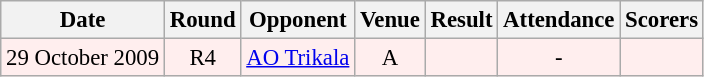<table class="wikitable sortable" style="font-size:95%; text-align:center">
<tr>
<th>Date</th>
<th>Round</th>
<th>Opponent</th>
<th>Venue</th>
<th>Result</th>
<th>Attendance</th>
<th>Scorers</th>
</tr>
<tr bgcolor = "#FFEEEE">
<td>29 October 2009</td>
<td>R4</td>
<td><a href='#'>AO Trikala</a></td>
<td>A</td>
<td></td>
<td>-</td>
<td></td>
</tr>
</table>
